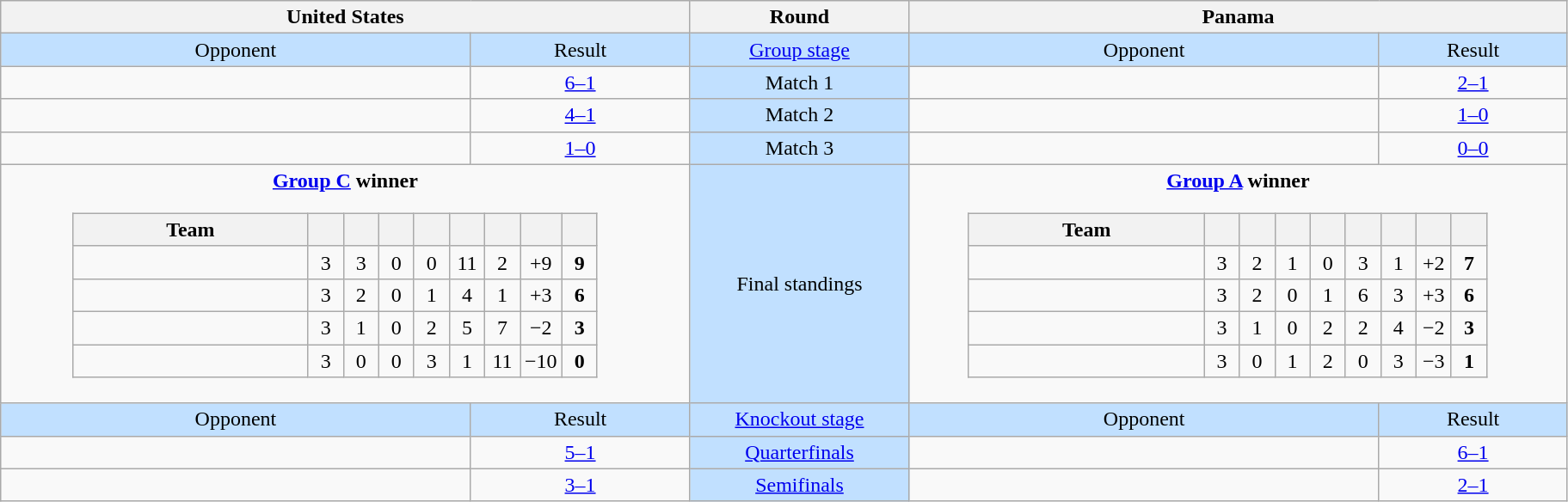<table class="wikitable" style="text-align: center;">
<tr>
<th colspan=2 style="width:1*">United States</th>
<th>Round</th>
<th colspan=2 style="width:1*">Panama</th>
</tr>
<tr bgcolor=#c1e0ff>
<td width=30%>Opponent</td>
<td width=14%>Result</td>
<td width=14%><a href='#'>Group stage</a></td>
<td width=30%>Opponent</td>
<td width=14%>Result</td>
</tr>
<tr>
<td align="left"></td>
<td><a href='#'>6–1</a></td>
<td bgcolor="#c1e0ff">Match 1</td>
<td align="left"></td>
<td><a href='#'>2–1</a></td>
</tr>
<tr>
<td align="left"></td>
<td><a href='#'>4–1</a></td>
<td bgcolor="#c1e0ff">Match 2</td>
<td align="left"></td>
<td><a href='#'>1–0</a></td>
</tr>
<tr>
<td align="left"></td>
<td><a href='#'>1–0</a></td>
<td bgcolor="#c1e0ff">Match 3</td>
<td align="left"></td>
<td><a href='#'>0–0</a></td>
</tr>
<tr>
<td colspan="2" align=center><strong><a href='#'>Group C</a> winner</strong><br><table class="wikitable" style="text-align:center">
<tr>
<th width="175">Team</th>
<th width="20"></th>
<th width="20"></th>
<th width="20"></th>
<th width="20"></th>
<th width="20"></th>
<th width="20"></th>
<th width="20"></th>
<th width="20"></th>
</tr>
<tr>
<td align="left"></td>
<td>3</td>
<td>3</td>
<td>0</td>
<td>0</td>
<td>11</td>
<td>2</td>
<td>+9</td>
<td><strong>9</strong></td>
</tr>
<tr>
<td align="left"></td>
<td>3</td>
<td>2</td>
<td>0</td>
<td>1</td>
<td>4</td>
<td>1</td>
<td>+3</td>
<td><strong>6</strong></td>
</tr>
<tr>
<td align="left"></td>
<td>3</td>
<td>1</td>
<td>0</td>
<td>2</td>
<td>5</td>
<td>7</td>
<td>−2</td>
<td><strong>3</strong></td>
</tr>
<tr>
<td align="left"></td>
<td>3</td>
<td>0</td>
<td>0</td>
<td>3</td>
<td>1</td>
<td>11</td>
<td>−10</td>
<td><strong>0</strong></td>
</tr>
</table>
</td>
<td bgcolor="#c1e0ff">Final standings</td>
<td colspan="2" align=center><strong><a href='#'>Group A</a> winner</strong><br><table class="wikitable" style="text-align:center">
<tr>
<th width="175">Team</th>
<th width="20"></th>
<th width="20"></th>
<th width="20"></th>
<th width="20"></th>
<th width="20"></th>
<th width="20"></th>
<th width="20"></th>
<th width="20"></th>
</tr>
<tr>
<td align="left"></td>
<td>3</td>
<td>2</td>
<td>1</td>
<td>0</td>
<td>3</td>
<td>1</td>
<td>+2</td>
<td><strong>7</strong></td>
</tr>
<tr>
<td align="left"></td>
<td>3</td>
<td>2</td>
<td>0</td>
<td>1</td>
<td>6</td>
<td>3</td>
<td>+3</td>
<td><strong>6</strong></td>
</tr>
<tr>
<td align="left"></td>
<td>3</td>
<td>1</td>
<td>0</td>
<td>2</td>
<td>2</td>
<td>4</td>
<td>−2</td>
<td><strong>3</strong></td>
</tr>
<tr>
<td align="left"></td>
<td>3</td>
<td>0</td>
<td>1</td>
<td>2</td>
<td>0</td>
<td>3</td>
<td>−3</td>
<td><strong>1</strong></td>
</tr>
</table>
</td>
</tr>
<tr valign="top" bgcolor="#c1e0ff">
<td>Opponent</td>
<td>Result</td>
<td><a href='#'>Knockout stage</a></td>
<td>Opponent</td>
<td>Result</td>
</tr>
<tr>
<td align="left"></td>
<td><a href='#'>5–1</a></td>
<td bgcolor="#c1e0ff"><a href='#'>Quarterfinals</a></td>
<td align="left"></td>
<td><a href='#'>6–1</a></td>
</tr>
<tr>
<td align="left"></td>
<td><a href='#'>3–1</a></td>
<td bgcolor="#c1e0ff"><a href='#'>Semifinals</a></td>
<td align="left"></td>
<td><a href='#'>2–1</a></td>
</tr>
</table>
